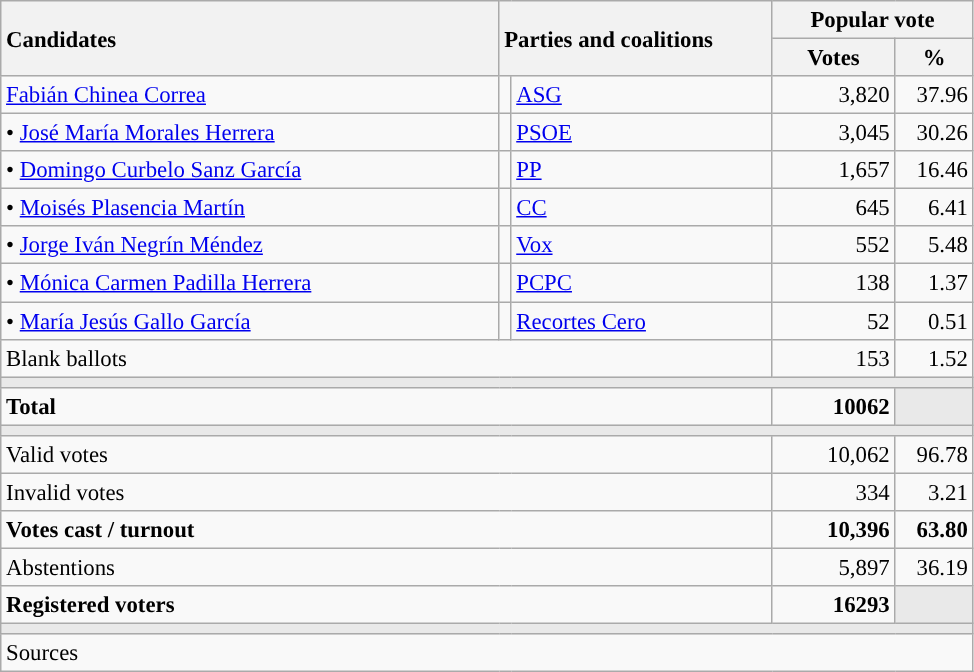<table class="wikitable" style="text-align:right; font-size:95%;">
<tr>
<th style="text-align:left;" rowspan="2" width="325">Candidates</th>
<th style="text-align:left;" rowspan="2" colspan="2" width="175">Parties and coalitions</th>
<th colspan="2">Popular vote</th>
</tr>
<tr>
<th width="75">Votes</th>
<th width="45">%</th>
</tr>
<tr>
<td align="left"> <a href='#'>Fabián Chinea Correa</a></td>
<td width="1" style="color:inherit;background:"></td>
<td align="left"><a href='#'>ASG</a></td>
<td>3,820</td>
<td>37.96</td>
</tr>
<tr>
<td align="left">• <a href='#'>José María Morales Herrera</a></td>
<td width="1" style="color:inherit;background:"></td>
<td align="left"><a href='#'>PSOE</a></td>
<td>3,045</td>
<td>30.26</td>
</tr>
<tr>
<td align="left">• <a href='#'>Domingo Curbelo Sanz García</a></td>
<td width="1" style="color:inherit;background:"></td>
<td align="left"><a href='#'>PP</a></td>
<td>1,657</td>
<td>16.46</td>
</tr>
<tr>
<td align="left">• <a href='#'>Moisés Plasencia Martín</a></td>
<td width="1" style="color:inherit;background:"></td>
<td align="left"><a href='#'>CC</a></td>
<td>645</td>
<td>6.41</td>
</tr>
<tr>
<td align="left">• <a href='#'>Jorge Iván Negrín Méndez</a></td>
<td width="1" style="color:inherit;background:"></td>
<td align="left"><a href='#'>Vox</a></td>
<td>552</td>
<td>5.48</td>
</tr>
<tr>
<td align="left">• <a href='#'>Mónica Carmen Padilla Herrera</a></td>
<td width="1" style="color:inherit;background:"></td>
<td align="left"><a href='#'>PCPC</a></td>
<td>138</td>
<td>1.37</td>
</tr>
<tr>
<td align="left">• <a href='#'>María Jesús Gallo García</a></td>
<td width="1" style="color:inherit;background:"></td>
<td align="left"><a href='#'>Recortes Cero</a></td>
<td>52</td>
<td>0.51</td>
</tr>
<tr>
<td align="left" colspan="3">Blank ballots</td>
<td>153</td>
<td>1.52</td>
</tr>
<tr>
<td colspan="5" bgcolor="#E9E9E9"></td>
</tr>
<tr style="font-weight:bold;">
<td align="left" colspan="3">Total</td>
<td>10062</td>
<td bgcolor="#E9E9E9"></td>
</tr>
<tr>
<td colspan="5" bgcolor="#E9E9E9"></td>
</tr>
<tr>
<td align="left" colspan="3">Valid votes</td>
<td>10,062</td>
<td>96.78</td>
</tr>
<tr>
<td align="left" colspan="3">Invalid votes</td>
<td>334</td>
<td>3.21</td>
</tr>
<tr style="font-weight:bold;">
<td align="left" colspan="3">Votes cast / turnout</td>
<td>10,396</td>
<td>63.80</td>
</tr>
<tr>
<td align="left" colspan="3">Abstentions</td>
<td>5,897</td>
<td>36.19</td>
</tr>
<tr style="font-weight:bold;">
<td align="left" colspan="3">Registered voters</td>
<td>16293</td>
<td bgcolor="#E9E9E9"></td>
</tr>
<tr>
<td colspan="5" bgcolor="#E9E9E9"></td>
</tr>
<tr>
<td align="left" colspan="5">Sources</td>
</tr>
</table>
